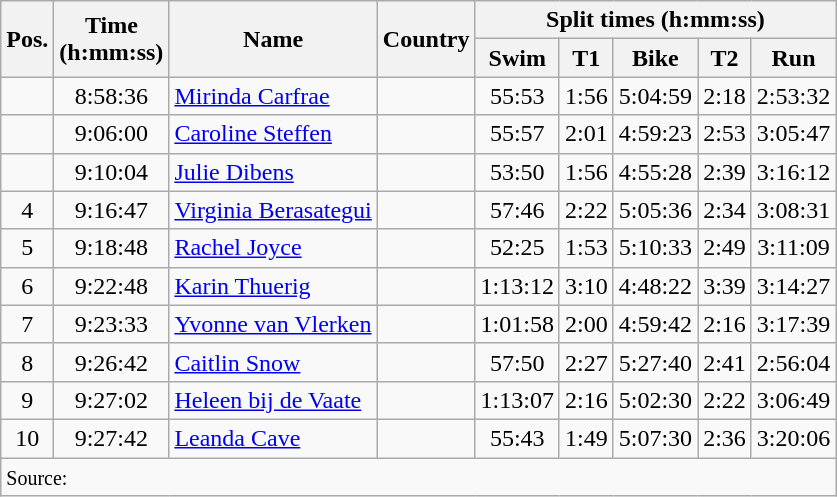<table class="wikitable" style="text-align:center">
<tr>
<th rowspan="2">Pos.</th>
<th rowspan="2">Time<br>(h:mm:ss)</th>
<th rowspan="2">Name</th>
<th rowspan="2">Country</th>
<th colspan="5">Split times (h:mm:ss)</th>
</tr>
<tr>
<th>Swim</th>
<th>T1</th>
<th>Bike</th>
<th>T2</th>
<th>Run</th>
</tr>
<tr>
<td></td>
<td>8:58:36</td>
<td align='left'><a href='#'>Mirinda Carfrae</a></td>
<td align='left'></td>
<td>55:53</td>
<td>1:56</td>
<td>5:04:59</td>
<td>2:18</td>
<td>2:53:32</td>
</tr>
<tr>
<td></td>
<td>9:06:00</td>
<td align='left'><a href='#'>Caroline Steffen</a></td>
<td align='left'></td>
<td>55:57</td>
<td>2:01</td>
<td>4:59:23</td>
<td>2:53</td>
<td>3:05:47</td>
</tr>
<tr>
<td></td>
<td>9:10:04</td>
<td align='left'><a href='#'>Julie Dibens</a></td>
<td align='left'></td>
<td>53:50</td>
<td>1:56</td>
<td>4:55:28</td>
<td>2:39</td>
<td>3:16:12</td>
</tr>
<tr>
<td>4</td>
<td>9:16:47</td>
<td align='left'><a href='#'>Virginia Berasategui</a></td>
<td align='left'></td>
<td>57:46</td>
<td>2:22</td>
<td>5:05:36</td>
<td>2:34</td>
<td>3:08:31</td>
</tr>
<tr>
<td>5</td>
<td>9:18:48</td>
<td align='left'><a href='#'>Rachel Joyce</a></td>
<td align='left'></td>
<td>52:25</td>
<td>1:53</td>
<td>5:10:33</td>
<td>2:49</td>
<td>3:11:09</td>
</tr>
<tr>
<td>6</td>
<td>9:22:48</td>
<td align='left'><a href='#'>Karin Thuerig</a></td>
<td align='left'></td>
<td>1:13:12</td>
<td>3:10</td>
<td>4:48:22</td>
<td>3:39</td>
<td>3:14:27</td>
</tr>
<tr>
<td>7</td>
<td>9:23:33</td>
<td align='left'><a href='#'>Yvonne van Vlerken</a></td>
<td align='left'></td>
<td>1:01:58</td>
<td>2:00</td>
<td>4:59:42</td>
<td>2:16</td>
<td>3:17:39</td>
</tr>
<tr>
<td>8</td>
<td>9:26:42</td>
<td align='left'><a href='#'>Caitlin Snow</a></td>
<td align='left'></td>
<td>57:50</td>
<td>2:27</td>
<td>5:27:40</td>
<td>2:41</td>
<td>2:56:04</td>
</tr>
<tr>
<td>9</td>
<td>9:27:02</td>
<td align='left'><a href='#'>Heleen bij de Vaate</a></td>
<td align='left'></td>
<td>1:13:07</td>
<td>2:16</td>
<td>5:02:30</td>
<td>2:22</td>
<td>3:06:49</td>
</tr>
<tr>
<td>10</td>
<td>9:27:42</td>
<td align='left'><a href='#'>Leanda Cave</a></td>
<td align='left'></td>
<td>55:43</td>
<td>1:49</td>
<td>5:07:30</td>
<td>2:36</td>
<td>3:20:06</td>
</tr>
<tr>
<td colspan="9" align="left"><small>Source:</small></td>
</tr>
</table>
